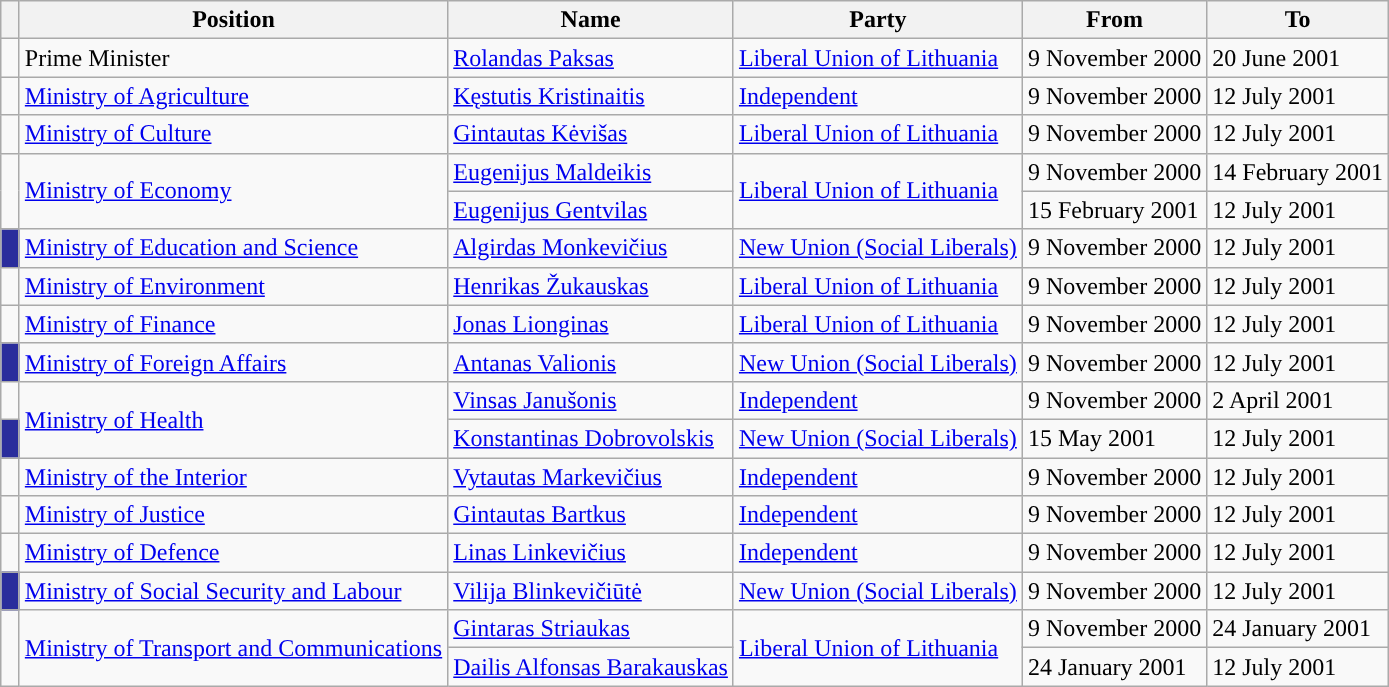<table class="wikitable">
<tr>
<th></th>
<th>Position</th>
<th>Name</th>
<th>Party</th>
<th>From</th>
<th>To</th>
</tr>
<tr>
<td width=5px style="background-color: "></td>
<td>Prime Minister</td>
<td><a href='#'>Rolandas Paksas</a></td>
<td><a href='#'>Liberal Union of Lithuania</a></td>
<td>9 November 2000</td>
<td>20 June 2001</td>
</tr>
<tr>
<td width=5px style="background-color: "></td>
<td><a href='#'>Ministry of Agriculture</a></td>
<td><a href='#'>Kęstutis Kristinaitis</a></td>
<td><a href='#'>Independent</a></td>
<td>9 November 2000</td>
<td>12 July 2001</td>
</tr>
<tr>
<td style="background-color: "></td>
<td><a href='#'>Ministry of Culture</a></td>
<td><a href='#'>Gintautas Kėvišas</a></td>
<td><a href='#'>Liberal Union of Lithuania</a></td>
<td>9 November 2000</td>
<td>12 July 2001</td>
</tr>
<tr>
<td rowspan=2 style="background-color: "></td>
<td rowspan=2><a href='#'>Ministry of Economy</a></td>
<td><a href='#'>Eugenijus Maldeikis</a></td>
<td rowspan=2><a href='#'>Liberal Union of Lithuania</a></td>
<td>9 November 2000</td>
<td>14 February 2001</td>
</tr>
<tr>
<td><a href='#'>Eugenijus Gentvilas</a></td>
<td>15 February 2001</td>
<td>12 July 2001</td>
</tr>
<tr>
<td style="background-color: #2A2D9C"></td>
<td><a href='#'>Ministry of Education and Science</a></td>
<td><a href='#'>Algirdas Monkevičius</a></td>
<td><a href='#'>New Union (Social Liberals)</a></td>
<td>9 November 2000</td>
<td>12 July 2001</td>
</tr>
<tr>
<td style="background-color: "></td>
<td><a href='#'>Ministry of Environment</a></td>
<td><a href='#'>Henrikas Žukauskas</a></td>
<td><a href='#'>Liberal Union of Lithuania</a></td>
<td>9 November 2000</td>
<td>12 July 2001</td>
</tr>
<tr>
<td style="background-color: "></td>
<td><a href='#'>Ministry of Finance</a></td>
<td><a href='#'>Jonas Lionginas</a></td>
<td><a href='#'>Liberal Union of Lithuania</a></td>
<td>9 November 2000</td>
<td>12 July 2001</td>
</tr>
<tr>
<td style="background-color: #2A2D9C"></td>
<td><a href='#'>Ministry of Foreign Affairs</a></td>
<td><a href='#'>Antanas Valionis</a></td>
<td><a href='#'>New Union (Social Liberals)</a></td>
<td>9 November 2000</td>
<td>12 July 2001</td>
</tr>
<tr>
<td style="background-color: "></td>
<td rowspan=2><a href='#'>Ministry of Health</a></td>
<td><a href='#'>Vinsas Janušonis</a></td>
<td><a href='#'>Independent</a></td>
<td>9 November 2000</td>
<td>2 April 2001</td>
</tr>
<tr>
<td style="background-color: #2A2D9C"></td>
<td><a href='#'>Konstantinas Dobrovolskis</a></td>
<td><a href='#'>New Union (Social Liberals)</a></td>
<td>15 May 2001</td>
<td>12 July 2001</td>
</tr>
<tr>
<td style="background-color: "></td>
<td><a href='#'>Ministry of the Interior</a></td>
<td><a href='#'>Vytautas Markevičius</a></td>
<td><a href='#'>Independent</a></td>
<td>9 November 2000</td>
<td>12 July 2001</td>
</tr>
<tr>
<td style="background-color: "></td>
<td><a href='#'>Ministry of Justice</a></td>
<td><a href='#'>Gintautas Bartkus</a></td>
<td><a href='#'>Independent</a></td>
<td>9 November 2000</td>
<td>12 July 2001</td>
</tr>
<tr>
<td style="background-color: "></td>
<td><a href='#'>Ministry of Defence</a></td>
<td><a href='#'>Linas Linkevičius</a></td>
<td><a href='#'>Independent</a></td>
<td>9 November 2000</td>
<td>12 July 2001</td>
</tr>
<tr>
<td style="background-color: #2A2D9C"></td>
<td><a href='#'>Ministry of Social Security and Labour</a></td>
<td><a href='#'>Vilija Blinkevičiūtė</a></td>
<td><a href='#'>New Union (Social Liberals)</a></td>
<td>9 November 2000</td>
<td>12 July 2001</td>
</tr>
<tr>
<td rowspan=2 style="background-color: "></td>
<td rowspan=2><a href='#'>Ministry of Transport and Communications</a></td>
<td><a href='#'>Gintaras Striaukas</a></td>
<td rowspan=2><a href='#'>Liberal Union of Lithuania</a></td>
<td>9 November 2000</td>
<td>24 January 2001</td>
</tr>
<tr>
<td><a href='#'>Dailis Alfonsas Barakauskas</a></td>
<td>24 January 2001</td>
<td>12 July 2001</td>
</tr>
</table>
